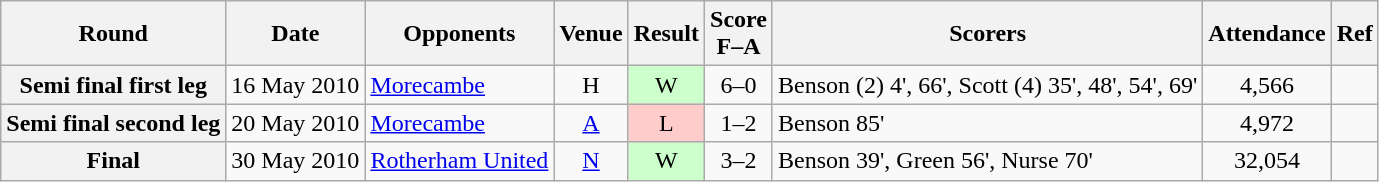<table class="wikitable plainrowheaders sortable" style="text-align:center">
<tr>
<th scope="col">Round</th>
<th scope="col">Date</th>
<th scope="col">Opponents</th>
<th scope="col">Venue</th>
<th scope="col">Result</th>
<th scope="col">Score<br>F–A</th>
<th scope="col" class="unsortable">Scorers</th>
<th scope="col">Attendance</th>
<th scope="col" class="unsortable">Ref</th>
</tr>
<tr>
<th scope="row">Semi final first leg</th>
<td align="left">16 May 2010</td>
<td align="left"><a href='#'>Morecambe</a></td>
<td>H</td>
<td style="background-color:#CCFFCC">W</td>
<td>6–0</td>
<td align="left">Benson (2) 4', 66', Scott (4) 35', 48', 54', 69'</td>
<td>4,566</td>
<td></td>
</tr>
<tr>
<th scope="row">Semi final second leg</th>
<td align="left">20 May 2010</td>
<td align="left"><a href='#'>Morecambe</a></td>
<td><a href='#'>A</a></td>
<td style="background-color:#FFCCCC">L</td>
<td>1–2</td>
<td align="left">Benson 85'</td>
<td>4,972</td>
<td></td>
</tr>
<tr>
<th scope="row">Final</th>
<td align="left">30 May 2010</td>
<td align="left"><a href='#'>Rotherham United</a></td>
<td><a href='#'>N</a></td>
<td style="background-color:#CCFFCC">W</td>
<td>3–2</td>
<td align="left">Benson 39', Green 56', Nurse 70'</td>
<td>32,054</td>
<td></td>
</tr>
</table>
